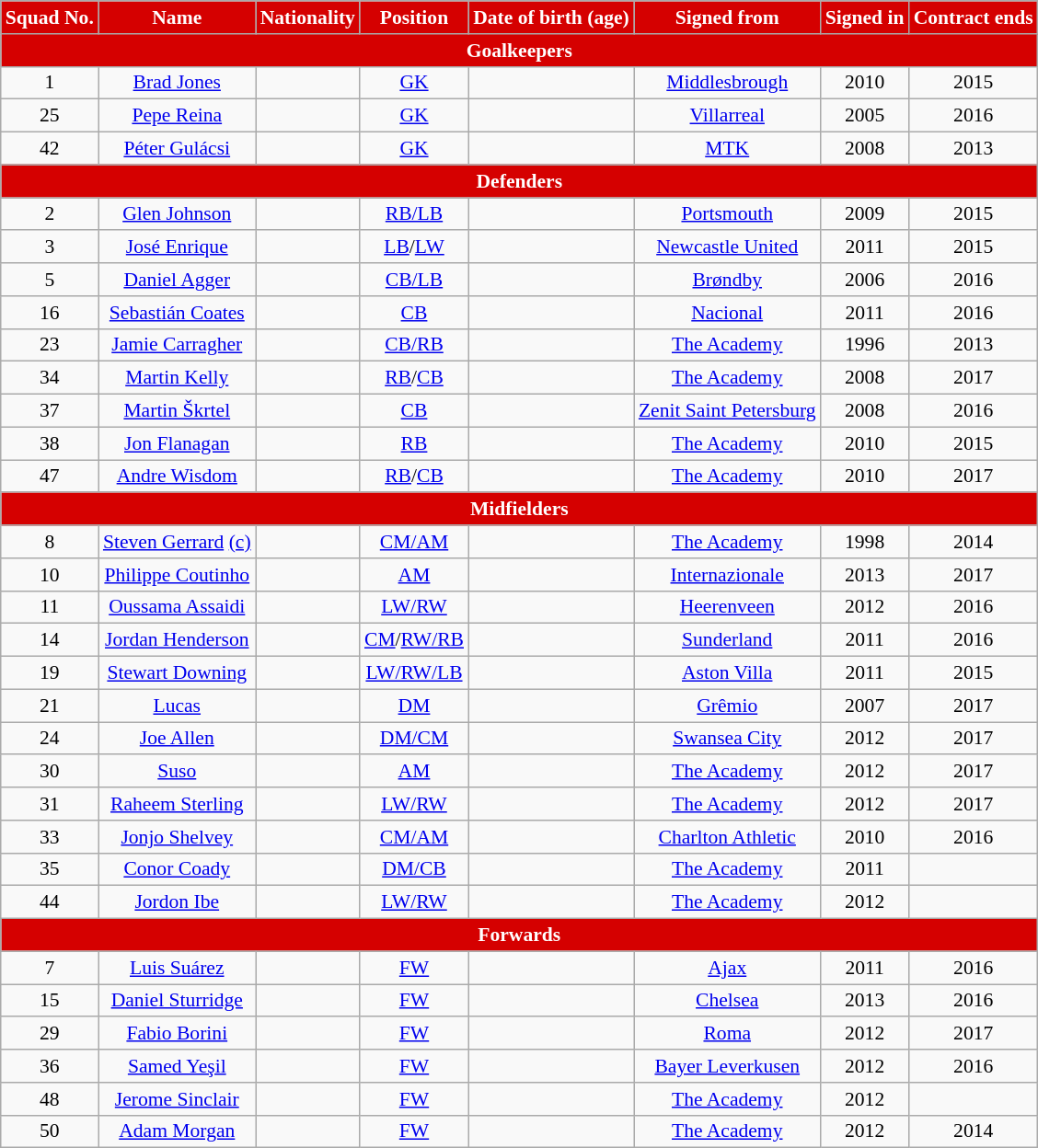<table class="wikitable"  style="text-align:center; font-size:90%; white-space:nowrap;">
<tr>
<th style="background:#d50000; color:white; text-align:center;">Squad No.</th>
<th style="background:#d50000; color:white; text-align:center;">Name</th>
<th style="background:#d50000; color:white; text-align:center;">Nationality</th>
<th style="background:#d50000; color:white; text-align:center;">Position</th>
<th style="background:#d50000; color:white; text-align:center;">Date of birth (age)</th>
<th style="background:#d50000; color:white; text-align:center;">Signed from</th>
<th style="background:#d50000; color:white; text-align:center;">Signed in</th>
<th style="background:#d50000; color:white; text-align:center;">Contract ends</th>
</tr>
<tr>
<th colspan="10"  style="background:#d50000; color:white; text-align:center;">Goalkeepers</th>
</tr>
<tr>
<td>1</td>
<td><a href='#'>Brad Jones</a></td>
<td></td>
<td><a href='#'>GK</a></td>
<td></td>
<td><a href='#'>Middlesbrough</a></td>
<td>2010</td>
<td>2015</td>
</tr>
<tr>
<td>25</td>
<td><a href='#'>Pepe Reina</a></td>
<td></td>
<td><a href='#'>GK</a></td>
<td></td>
<td><a href='#'>Villarreal</a></td>
<td>2005</td>
<td>2016</td>
</tr>
<tr>
<td>42</td>
<td><a href='#'>Péter Gulácsi</a></td>
<td></td>
<td><a href='#'>GK</a></td>
<td></td>
<td><a href='#'>MTK</a></td>
<td>2008</td>
<td>2013</td>
</tr>
<tr>
<th colspan="10"  style="background:#d50000; color:white; text-align:center;">Defenders</th>
</tr>
<tr>
<td>2</td>
<td><a href='#'>Glen Johnson</a></td>
<td></td>
<td><a href='#'>RB/LB</a></td>
<td></td>
<td><a href='#'>Portsmouth</a></td>
<td>2009</td>
<td>2015</td>
</tr>
<tr>
<td>3</td>
<td><a href='#'>José Enrique</a></td>
<td></td>
<td><a href='#'>LB</a>/<a href='#'>LW</a></td>
<td></td>
<td><a href='#'>Newcastle United</a></td>
<td>2011</td>
<td>2015</td>
</tr>
<tr>
<td>5</td>
<td><a href='#'>Daniel Agger</a></td>
<td></td>
<td><a href='#'>CB/LB</a></td>
<td></td>
<td><a href='#'>Brøndby</a></td>
<td>2006</td>
<td>2016</td>
</tr>
<tr>
<td>16</td>
<td><a href='#'>Sebastián Coates</a></td>
<td></td>
<td><a href='#'>CB</a></td>
<td></td>
<td><a href='#'>Nacional</a></td>
<td>2011</td>
<td>2016</td>
</tr>
<tr>
<td>23</td>
<td><a href='#'>Jamie Carragher</a></td>
<td></td>
<td><a href='#'>CB/RB</a></td>
<td></td>
<td><a href='#'>The Academy</a></td>
<td>1996</td>
<td>2013</td>
</tr>
<tr>
<td>34</td>
<td><a href='#'>Martin Kelly</a></td>
<td></td>
<td><a href='#'>RB</a>/<a href='#'>CB</a></td>
<td></td>
<td><a href='#'>The Academy</a></td>
<td>2008</td>
<td>2017</td>
</tr>
<tr>
<td>37</td>
<td><a href='#'>Martin Škrtel</a></td>
<td></td>
<td><a href='#'>CB</a></td>
<td></td>
<td><a href='#'>Zenit Saint Petersburg</a></td>
<td>2008</td>
<td>2016</td>
</tr>
<tr>
<td>38</td>
<td><a href='#'>Jon Flanagan</a></td>
<td></td>
<td><a href='#'>RB</a></td>
<td></td>
<td><a href='#'>The Academy</a></td>
<td>2010</td>
<td>2015</td>
</tr>
<tr>
<td>47</td>
<td><a href='#'>Andre Wisdom</a></td>
<td></td>
<td><a href='#'>RB</a>/<a href='#'>CB</a></td>
<td></td>
<td><a href='#'>The Academy</a></td>
<td>2010</td>
<td>2017</td>
</tr>
<tr>
<th colspan="10"  style="background:#d50000; color:white; text-align:center;">Midfielders</th>
</tr>
<tr>
<td>8</td>
<td><a href='#'>Steven Gerrard</a> <a href='#'>(c)</a></td>
<td></td>
<td><a href='#'>CM/AM</a></td>
<td></td>
<td><a href='#'>The Academy</a></td>
<td>1998</td>
<td>2014</td>
</tr>
<tr>
<td>10</td>
<td><a href='#'>Philippe Coutinho</a></td>
<td></td>
<td><a href='#'>AM</a></td>
<td></td>
<td><a href='#'>Internazionale</a></td>
<td>2013</td>
<td>2017</td>
</tr>
<tr>
<td>11</td>
<td><a href='#'>Oussama Assaidi</a></td>
<td></td>
<td><a href='#'>LW/RW</a></td>
<td></td>
<td><a href='#'>Heerenveen</a></td>
<td>2012</td>
<td>2016</td>
</tr>
<tr>
<td>14</td>
<td><a href='#'>Jordan Henderson</a></td>
<td></td>
<td><a href='#'>CM</a>/<a href='#'>RW/RB</a></td>
<td></td>
<td><a href='#'>Sunderland</a></td>
<td>2011</td>
<td>2016</td>
</tr>
<tr>
<td>19</td>
<td><a href='#'>Stewart Downing</a></td>
<td></td>
<td><a href='#'>LW/RW/LB</a></td>
<td></td>
<td><a href='#'>Aston Villa</a></td>
<td>2011</td>
<td>2015</td>
</tr>
<tr>
<td>21</td>
<td><a href='#'>Lucas</a></td>
<td></td>
<td><a href='#'>DM</a></td>
<td></td>
<td><a href='#'>Grêmio</a></td>
<td>2007</td>
<td>2017</td>
</tr>
<tr>
<td>24</td>
<td><a href='#'>Joe Allen</a></td>
<td></td>
<td><a href='#'>DM/CM</a></td>
<td></td>
<td><a href='#'>Swansea City</a></td>
<td>2012</td>
<td>2017</td>
</tr>
<tr>
<td>30</td>
<td><a href='#'>Suso</a></td>
<td></td>
<td><a href='#'>AM</a></td>
<td></td>
<td><a href='#'>The Academy</a></td>
<td>2012</td>
<td>2017</td>
</tr>
<tr>
<td>31</td>
<td><a href='#'>Raheem Sterling</a></td>
<td></td>
<td><a href='#'>LW/RW</a></td>
<td></td>
<td><a href='#'>The Academy</a></td>
<td>2012</td>
<td>2017</td>
</tr>
<tr>
<td>33</td>
<td><a href='#'>Jonjo Shelvey</a></td>
<td></td>
<td><a href='#'>CM/AM</a></td>
<td></td>
<td><a href='#'>Charlton Athletic</a></td>
<td>2010</td>
<td>2016</td>
</tr>
<tr>
<td>35</td>
<td><a href='#'>Conor Coady</a></td>
<td></td>
<td><a href='#'>DM/CB</a></td>
<td></td>
<td><a href='#'>The Academy</a></td>
<td>2011</td>
<td></td>
</tr>
<tr>
<td>44</td>
<td><a href='#'>Jordon Ibe</a></td>
<td></td>
<td><a href='#'>LW/RW</a></td>
<td></td>
<td><a href='#'>The Academy</a></td>
<td>2012</td>
<td></td>
</tr>
<tr>
<th colspan="10"  style="background:#d50000; color:white; text-align:center;">Forwards</th>
</tr>
<tr>
<td>7</td>
<td><a href='#'>Luis Suárez</a></td>
<td></td>
<td><a href='#'>FW</a></td>
<td></td>
<td><a href='#'>Ajax</a></td>
<td>2011</td>
<td>2016</td>
</tr>
<tr>
<td>15</td>
<td><a href='#'>Daniel Sturridge</a></td>
<td></td>
<td><a href='#'>FW</a></td>
<td></td>
<td><a href='#'>Chelsea</a></td>
<td>2013</td>
<td>2016</td>
</tr>
<tr>
<td>29</td>
<td><a href='#'>Fabio Borini</a></td>
<td></td>
<td><a href='#'>FW</a></td>
<td></td>
<td><a href='#'>Roma</a></td>
<td>2012</td>
<td>2017</td>
</tr>
<tr>
<td>36</td>
<td><a href='#'>Samed Yeşil</a></td>
<td></td>
<td><a href='#'>FW</a></td>
<td></td>
<td><a href='#'>Bayer Leverkusen</a></td>
<td>2012</td>
<td>2016</td>
</tr>
<tr>
<td>48</td>
<td><a href='#'>Jerome Sinclair</a></td>
<td></td>
<td><a href='#'>FW</a></td>
<td></td>
<td><a href='#'>The Academy</a></td>
<td>2012</td>
<td></td>
</tr>
<tr>
<td>50</td>
<td><a href='#'>Adam Morgan</a></td>
<td></td>
<td><a href='#'>FW</a></td>
<td></td>
<td><a href='#'>The Academy</a></td>
<td>2012</td>
<td>2014</td>
</tr>
</table>
